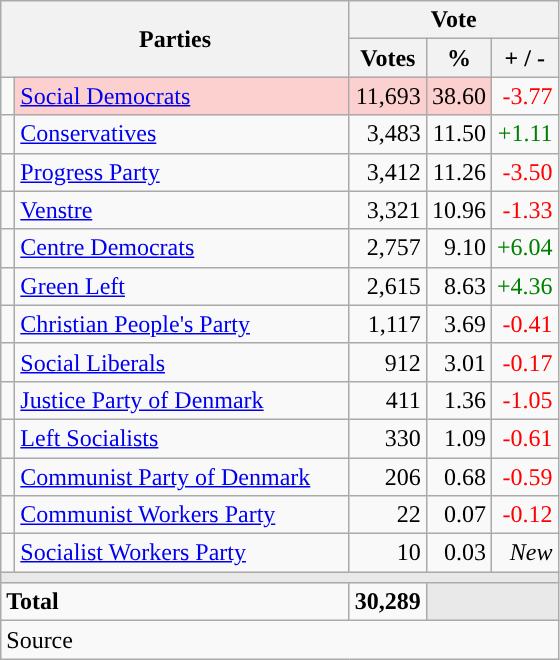<table class="wikitable" style="text-align:right;">
<tr>
<th style="text-align:centre;" rowspan="2" colspan="2" width="225">Parties</th>
<th colspan="3">Vote</th>
</tr>
<tr>
<th width="15">Votes</th>
<th width="15">%</th>
<th width="15">+ / -</th>
</tr>
<tr>
<td width="2" style="color:inherit;background:"></td>
<td bgcolor=#fbd0ce  align="left"><a href='#'>Social Democrats</a></td>
<td bgcolor=#fbd0ce>11,693</td>
<td bgcolor=#fbd0ce>38.60</td>
<td style=color:red;>-3.77</td>
</tr>
<tr>
<td width="2" style="color:inherit;background:"></td>
<td align="left"><a href='#'>Conservatives</a></td>
<td>3,483</td>
<td>11.50</td>
<td style=color:green;>+1.11</td>
</tr>
<tr>
<td width="2" style="color:inherit;background:"></td>
<td align="left"><a href='#'>Progress Party</a></td>
<td>3,412</td>
<td>11.26</td>
<td style=color:red;>-3.50</td>
</tr>
<tr>
<td width="2" style="color:inherit;background:"></td>
<td align="left"><a href='#'>Venstre</a></td>
<td>3,321</td>
<td>10.96</td>
<td style=color:red;>-1.33</td>
</tr>
<tr>
<td width="2" style="color:inherit;background:"></td>
<td align="left"><a href='#'>Centre Democrats</a></td>
<td>2,757</td>
<td>9.10</td>
<td style=color:green;>+6.04</td>
</tr>
<tr>
<td width="2" style="color:inherit;background:"></td>
<td align="left"><a href='#'>Green Left</a></td>
<td>2,615</td>
<td>8.63</td>
<td style=color:green;>+4.36</td>
</tr>
<tr>
<td width="2" style="color:inherit;background:"></td>
<td align="left"><a href='#'>Christian People's Party</a></td>
<td>1,117</td>
<td>3.69</td>
<td style=color:red;>-0.41</td>
</tr>
<tr>
<td width="2" style="color:inherit;background:"></td>
<td align="left"><a href='#'>Social Liberals</a></td>
<td>912</td>
<td>3.01</td>
<td style=color:red;>-0.17</td>
</tr>
<tr>
<td width="2" style="color:inherit;background:"></td>
<td align="left"><a href='#'>Justice Party of Denmark</a></td>
<td>411</td>
<td>1.36</td>
<td style=color:red;>-1.05</td>
</tr>
<tr>
<td width="2" style="color:inherit;background:"></td>
<td align="left"><a href='#'>Left Socialists</a></td>
<td>330</td>
<td>1.09</td>
<td style=color:red;>-0.61</td>
</tr>
<tr>
<td width="2" style="color:inherit;background:"></td>
<td align="left"><a href='#'>Communist Party of Denmark</a></td>
<td>206</td>
<td>0.68</td>
<td style=color:red;>-0.59</td>
</tr>
<tr>
<td width="2" style="color:inherit;background:"></td>
<td align="left"><a href='#'>Communist Workers Party</a></td>
<td>22</td>
<td>0.07</td>
<td style=color:red;>-0.12</td>
</tr>
<tr>
<td width="2" style="color:inherit;background:"></td>
<td align="left"><a href='#'>Socialist Workers Party</a></td>
<td>10</td>
<td>0.03</td>
<td><em>New</em></td>
</tr>
<tr>
<td colspan="7" bgcolor="#E9E9E9"></td>
</tr>
<tr>
<td align="left" colspan="2"><strong>Total</strong></td>
<td><strong>30,289</strong></td>
<td bgcolor="#E9E9E9" colspan="2"></td>
</tr>
<tr>
<td align="left" colspan="6">Source</td>
</tr>
</table>
